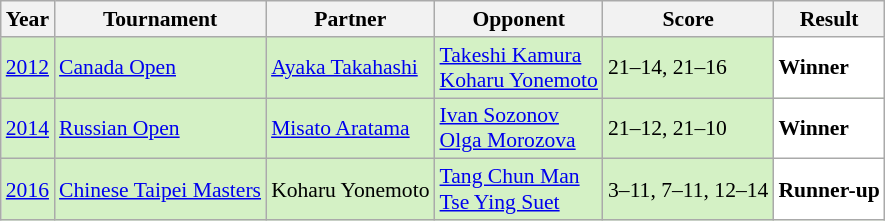<table class="sortable wikitable" style="font-size: 90%;">
<tr>
<th>Year</th>
<th>Tournament</th>
<th>Partner</th>
<th>Opponent</th>
<th>Score</th>
<th>Result</th>
</tr>
<tr style="background:#D4F1C5">
<td align="center"><a href='#'>2012</a></td>
<td align="left"><a href='#'>Canada Open</a></td>
<td align="left"> <a href='#'>Ayaka Takahashi</a></td>
<td align="left"> <a href='#'>Takeshi Kamura</a> <br>  <a href='#'>Koharu Yonemoto</a></td>
<td align="left">21–14, 21–16</td>
<td style="text-align:left; background:white"> <strong>Winner</strong></td>
</tr>
<tr style="background:#D4F1C5">
<td align="center"><a href='#'>2014</a></td>
<td align="left"><a href='#'>Russian Open</a></td>
<td align="left"> <a href='#'>Misato Aratama</a></td>
<td align="left"> <a href='#'>Ivan Sozonov</a> <br>  <a href='#'>Olga Morozova</a></td>
<td align="left">21–12, 21–10</td>
<td style="text-align:left; background:white"> <strong>Winner</strong></td>
</tr>
<tr style="background:#D4F1C5">
<td align="center"><a href='#'>2016</a></td>
<td align="left"><a href='#'>Chinese Taipei Masters</a></td>
<td align="left"> Koharu Yonemoto</td>
<td align="left"> <a href='#'>Tang Chun Man</a> <br>  <a href='#'>Tse Ying Suet</a></td>
<td align="left">3–11, 7–11, 12–14</td>
<td style="text-align:left; background:white"> <strong>Runner-up</strong></td>
</tr>
</table>
